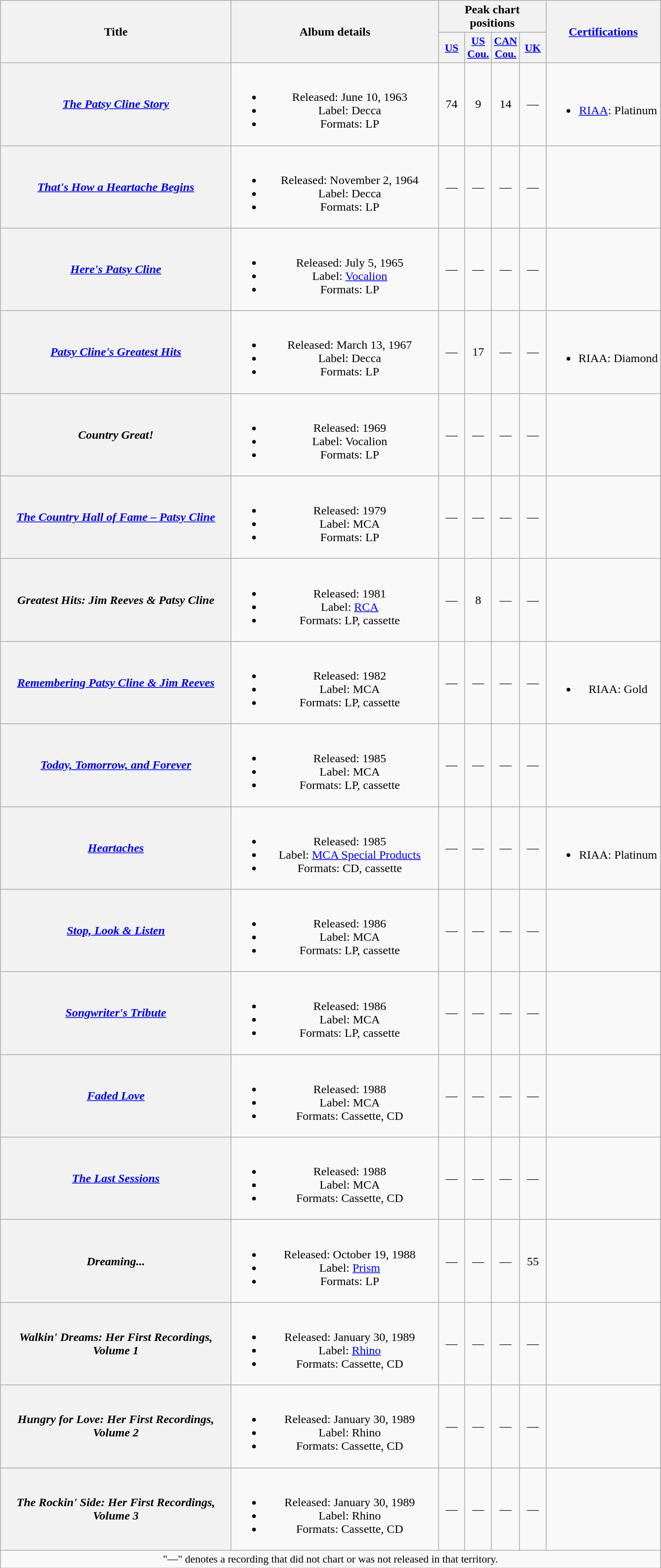<table class="wikitable plainrowheaders" style="text-align:center;" border="1">
<tr>
<th scope="col" rowspan="2" style="width:19em;">Title</th>
<th scope="col" rowspan="2" style="width:17em;">Album details</th>
<th scope="col" colspan="4">Peak chart positions</th>
<th scope="col" rowspan="2"><a href='#'>Certifications</a></th>
</tr>
<tr>
<th scope="col" style="width:2em;font-size:90%;"><a href='#'>US</a><br></th>
<th scope="col" style="width:2em;font-size:90%;"><a href='#'>US<br>Cou.</a><br></th>
<th scope="col" style="width:2em;font-size:90%;"><a href='#'>CAN<br>Cou.</a><br></th>
<th scope="col" style="width:2em;font-size:90%;"><a href='#'>UK</a><br></th>
</tr>
<tr>
<th scope="row"><em><a href='#'>The Patsy Cline Story</a></em></th>
<td><br><ul><li>Released: June 10, 1963</li><li>Label: Decca</li><li>Formats: LP</li></ul></td>
<td>74</td>
<td>9</td>
<td>14</td>
<td>—</td>
<td><br><ul><li><a href='#'>RIAA</a>: Platinum</li></ul></td>
</tr>
<tr>
<th scope="row"><em><a href='#'>That's How a Heartache Begins</a></em></th>
<td><br><ul><li>Released: November 2, 1964</li><li>Label: Decca</li><li>Formats: LP</li></ul></td>
<td>—</td>
<td>—</td>
<td>—</td>
<td>—</td>
</tr>
<tr>
<th scope="row"><em><a href='#'>Here's Patsy Cline</a></em></th>
<td><br><ul><li>Released: July 5, 1965</li><li>Label: <a href='#'>Vocalion</a></li><li>Formats: LP</li></ul></td>
<td>—</td>
<td>—</td>
<td>—</td>
<td>—</td>
<td></td>
</tr>
<tr>
<th scope="row"><em><a href='#'>Patsy Cline's Greatest Hits</a></em></th>
<td><br><ul><li>Released: March 13, 1967</li><li>Label: Decca</li><li>Formats: LP</li></ul></td>
<td>—</td>
<td>17</td>
<td>—</td>
<td>—</td>
<td><br><ul><li>RIAA: Diamond</li></ul></td>
</tr>
<tr>
<th scope="row"><em>Country Great!</em></th>
<td><br><ul><li>Released: 1969</li><li>Label: Vocalion</li><li>Formats: LP</li></ul></td>
<td>—</td>
<td>—</td>
<td>—</td>
<td>—</td>
<td></td>
</tr>
<tr>
<th scope="row"><em><a href='#'>The Country Hall of Fame – Patsy Cline</a></em></th>
<td><br><ul><li>Released: 1979</li><li>Label: MCA</li><li>Formats: LP</li></ul></td>
<td>—</td>
<td>—</td>
<td>—</td>
<td>—</td>
<td></td>
</tr>
<tr>
<th scope="row"><em>Greatest Hits: Jim Reeves & Patsy Cline</em></th>
<td><br><ul><li>Released: 1981</li><li>Label: <a href='#'>RCA</a></li><li>Formats: LP, cassette</li></ul></td>
<td>—</td>
<td>8</td>
<td>—</td>
<td>—</td>
<td></td>
</tr>
<tr>
<th scope="row"><em><a href='#'>Remembering Patsy Cline & Jim Reeves</a></em></th>
<td><br><ul><li>Released: 1982</li><li>Label: MCA</li><li>Formats: LP, cassette</li></ul></td>
<td>—</td>
<td>—</td>
<td>—</td>
<td>—</td>
<td><br><ul><li>RIAA: Gold</li></ul></td>
</tr>
<tr>
<th scope="row"><em><a href='#'>Today, Tomorrow, and Forever</a></em></th>
<td><br><ul><li>Released: 1985</li><li>Label: MCA</li><li>Formats: LP, cassette</li></ul></td>
<td>—</td>
<td>—</td>
<td>—</td>
<td>—</td>
<td></td>
</tr>
<tr>
<th scope="row"><em><a href='#'>Heartaches</a></em></th>
<td><br><ul><li>Released: 1985</li><li>Label: <a href='#'>MCA Special Products</a></li><li>Formats: CD, cassette</li></ul></td>
<td>—</td>
<td>—</td>
<td>—</td>
<td>—</td>
<td><br><ul><li>RIAA: Platinum</li></ul></td>
</tr>
<tr>
<th scope="row"><em><a href='#'>Stop, Look & Listen</a></em></th>
<td><br><ul><li>Released: 1986</li><li>Label: MCA</li><li>Formats: LP, cassette</li></ul></td>
<td>—</td>
<td>—</td>
<td>—</td>
<td>—</td>
<td></td>
</tr>
<tr>
<th scope="row"><em><a href='#'>Songwriter's Tribute</a></em></th>
<td><br><ul><li>Released: 1986</li><li>Label: MCA</li><li>Formats: LP, cassette</li></ul></td>
<td>—</td>
<td>—</td>
<td>—</td>
<td>—</td>
<td></td>
</tr>
<tr>
<th scope="row"><em><a href='#'>Faded Love</a></em></th>
<td><br><ul><li>Released: 1988</li><li>Label: MCA</li><li>Formats: Cassette, CD</li></ul></td>
<td>—</td>
<td>—</td>
<td>—</td>
<td>—</td>
<td></td>
</tr>
<tr>
<th scope="row"><em><a href='#'>The Last Sessions</a></em></th>
<td><br><ul><li>Released: 1988</li><li>Label: MCA</li><li>Formats: Cassette, CD</li></ul></td>
<td>—</td>
<td>—</td>
<td>—</td>
<td>—</td>
<td></td>
</tr>
<tr>
<th scope="row"><em>Dreaming...</em></th>
<td><br><ul><li>Released: October 19, 1988</li><li>Label: <a href='#'>Prism</a></li><li>Formats: LP</li></ul></td>
<td>—</td>
<td>—</td>
<td>—</td>
<td>55</td>
<td></td>
</tr>
<tr>
<th scope="row"><em>Walkin' Dreams: Her First Recordings,<br>Volume 1</em></th>
<td><br><ul><li>Released: January 30, 1989</li><li>Label: <a href='#'>Rhino</a></li><li>Formats: Cassette, CD</li></ul></td>
<td>—</td>
<td>—</td>
<td>—</td>
<td>—</td>
<td></td>
</tr>
<tr>
<th scope="row"><em>Hungry for Love: Her First Recordings,<br>Volume 2</em></th>
<td><br><ul><li>Released: January 30, 1989</li><li>Label: Rhino</li><li>Formats: Cassette, CD</li></ul></td>
<td>—</td>
<td>—</td>
<td>—</td>
<td>—</td>
<td></td>
</tr>
<tr>
<th scope="row"><em>The Rockin' Side: Her First Recordings,<br>Volume 3</em></th>
<td><br><ul><li>Released: January 30, 1989</li><li>Label: Rhino</li><li>Formats: Cassette, CD</li></ul></td>
<td>—</td>
<td>—</td>
<td>—</td>
<td>—</td>
<td></td>
</tr>
<tr>
<td colspan="7" style="font-size:90%">"—" denotes a recording that did not chart or was not released in that territory.</td>
</tr>
</table>
